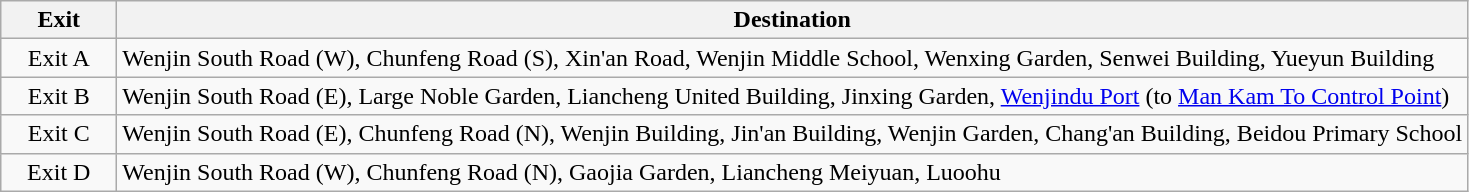<table class="wikitable">
<tr>
<th style="width:70px">Exit</th>
<th>Destination</th>
</tr>
<tr>
<td align="center">Exit A</td>
<td>Wenjin South Road (W), Chunfeng Road (S), Xin'an Road, Wenjin Middle School, Wenxing Garden, Senwei Building, Yueyun Building</td>
</tr>
<tr>
<td align="center">Exit B</td>
<td>Wenjin South Road (E), Large Noble Garden, Liancheng United Building, Jinxing Garden, <a href='#'>Wenjindu Port</a> (to <a href='#'>Man Kam To Control Point</a>)</td>
</tr>
<tr>
<td align="center">Exit C</td>
<td>Wenjin South Road (E), Chunfeng Road (N), Wenjin Building, Jin'an Building, Wenjin Garden, Chang'an Building, Beidou Primary School</td>
</tr>
<tr>
<td align="center">Exit D</td>
<td>Wenjin South Road (W), Chunfeng Road (N), Gaojia Garden, Liancheng Meiyuan, Luoohu</td>
</tr>
</table>
